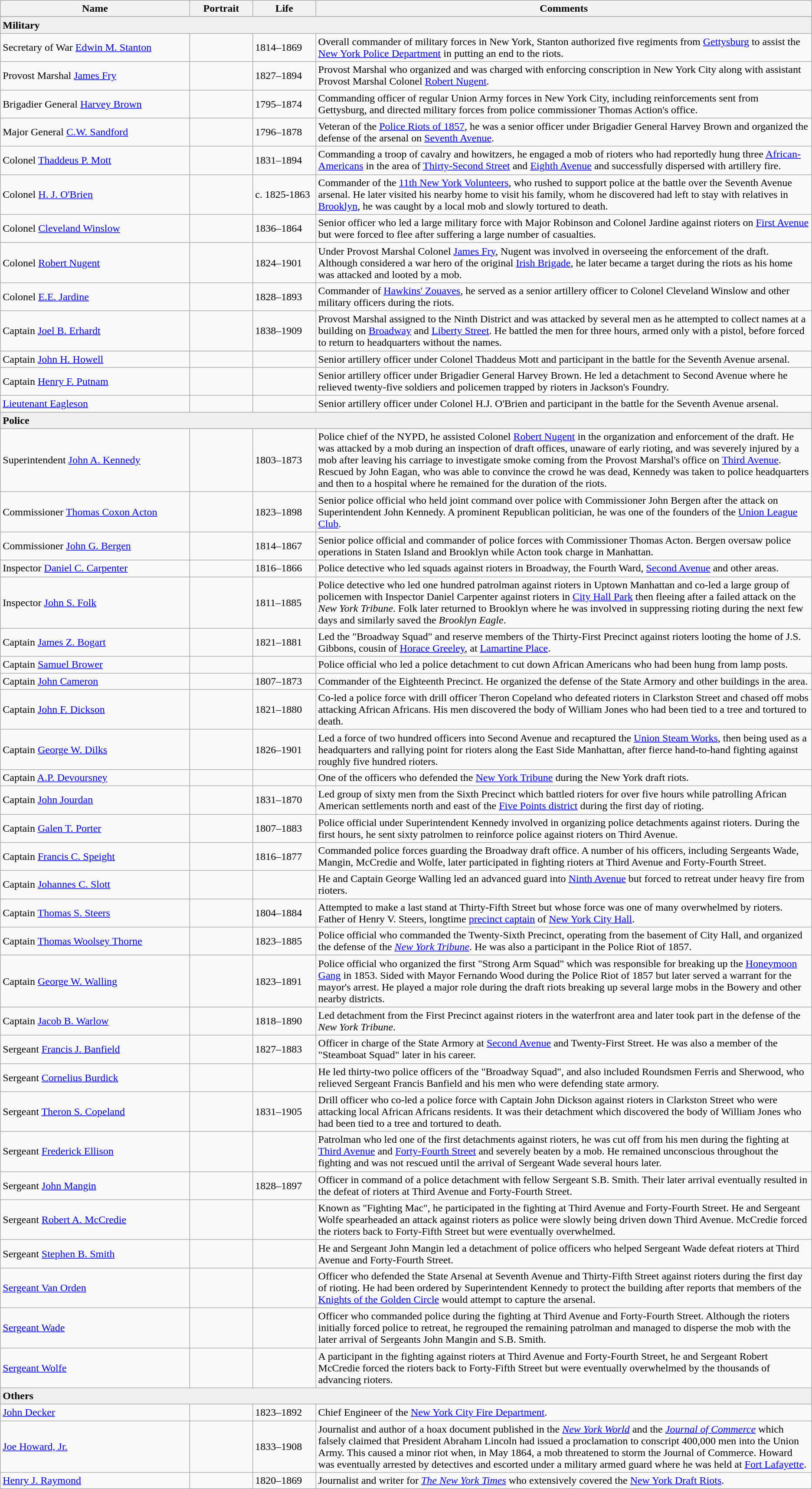<table class=wikitable>
<tr>
<th width="21%">Name</th>
<th width="7%">Portrait</th>
<th width="7%">Life</th>
<th width="55%">Comments</th>
</tr>
<tr>
</tr>
<tr>
<td colspan=4 style="background: #efefef;" align=left><strong>Military</strong></td>
</tr>
<tr>
<td>Secretary of War <a href='#'>Edwin M. Stanton</a></td>
<td></td>
<td>1814–1869</td>
<td>Overall commander of military forces in New York, Stanton authorized five regiments from <a href='#'>Gettysburg</a> to assist the <a href='#'>New York Police Department</a> in putting an end to the riots.</td>
</tr>
<tr>
<td>Provost Marshal <a href='#'>James Fry</a></td>
<td></td>
<td>1827–1894</td>
<td>Provost Marshal who organized and was charged with enforcing conscription in New York City along with assistant Provost Marshal Colonel <a href='#'>Robert Nugent</a>.</td>
</tr>
<tr>
<td>Brigadier General <a href='#'>Harvey Brown</a></td>
<td></td>
<td>1795–1874</td>
<td>Commanding officer of regular Union Army forces in New York City, including reinforcements sent from Gettysburg, and directed military forces from police commissioner Thomas Action's office.</td>
</tr>
<tr>
<td>Major General <a href='#'>C.W. Sandford</a></td>
<td></td>
<td>1796–1878</td>
<td>Veteran of the <a href='#'>Police Riots of 1857</a>, he was a senior officer under Brigadier General Harvey Brown and organized the defense of the arsenal on <a href='#'>Seventh Avenue</a>.</td>
</tr>
<tr>
<td>Colonel <a href='#'>Thaddeus P. Mott</a></td>
<td></td>
<td>1831–1894</td>
<td>Commanding a troop of cavalry and howitzers, he engaged a mob of rioters who had reportedly hung three <a href='#'>African-Americans</a> in the area of <a href='#'>Thirty-Second Street</a> and <a href='#'>Eighth Avenue</a> and successfully dispersed with artillery fire.</td>
</tr>
<tr>
<td>Colonel <a href='#'>H. J. O'Brien</a></td>
<td></td>
<td>c. 1825-1863</td>
<td>Commander of the <a href='#'>11th New York Volunteers</a>, who rushed to support police at the battle over the Seventh Avenue arsenal. He later visited his nearby home to visit his family, whom he discovered had left to stay with relatives in <a href='#'>Brooklyn</a>, he was caught by a local mob and slowly tortured to death.</td>
</tr>
<tr>
<td>Colonel <a href='#'>Cleveland Winslow</a></td>
<td></td>
<td>1836–1864</td>
<td>Senior officer who led a large military force with Major Robinson and Colonel Jardine against rioters on <a href='#'>First Avenue</a> but were forced to flee after suffering a large number of casualties.</td>
</tr>
<tr>
<td>Colonel <a href='#'>Robert Nugent</a></td>
<td></td>
<td>1824–1901</td>
<td>Under Provost Marshal Colonel <a href='#'>James Fry</a>, Nugent was involved in overseeing the enforcement of the draft. Although considered a war hero of the original <a href='#'>Irish Brigade</a>, he later became a target during the riots as his home was attacked and looted by a mob.</td>
</tr>
<tr>
<td>Colonel <a href='#'>E.E. Jardine</a></td>
<td></td>
<td>1828–1893</td>
<td>Commander of <a href='#'>Hawkins' Zouaves</a>, he served as a senior artillery officer to Colonel Cleveland Winslow and other military officers during the riots.</td>
</tr>
<tr>
<td>Captain <a href='#'>Joel B. Erhardt</a></td>
<td></td>
<td>1838–1909</td>
<td>Provost Marshal assigned to the Ninth District and was attacked by several men as he attempted to collect names at a building on <a href='#'>Broadway</a> and <a href='#'>Liberty Street</a>. He battled the men for three hours, armed only with a pistol, before forced to return to headquarters without the names.</td>
</tr>
<tr>
<td>Captain <a href='#'>John H. Howell</a></td>
<td></td>
<td></td>
<td>Senior artillery officer under Colonel Thaddeus Mott and participant in the battle for the Seventh Avenue arsenal.</td>
</tr>
<tr>
<td>Captain <a href='#'>Henry F. Putnam</a></td>
<td></td>
<td></td>
<td>Senior artillery officer under Brigadier General Harvey Brown. He led a detachment to Second Avenue where he relieved twenty-five soldiers and policemen trapped by rioters in Jackson's Foundry.</td>
</tr>
<tr>
<td><a href='#'>Lieutenant Eagleson</a></td>
<td></td>
<td></td>
<td>Senior artillery officer under Colonel H.J. O'Brien and participant in the battle for the Seventh Avenue arsenal.</td>
</tr>
<tr>
<td colspan=4 style="background: #efefef;" align=left><strong>Police</strong></td>
</tr>
<tr>
<td>Superintendent <a href='#'>John A. Kennedy</a></td>
<td></td>
<td>1803–1873</td>
<td>Police chief of the NYPD, he assisted Colonel <a href='#'>Robert Nugent</a> in the organization and enforcement of the draft. He was attacked by a mob during an inspection of draft offices, unaware of early rioting, and was severely injured by a mob after leaving his carriage to investigate smoke coming from the Provost Marshal's office on <a href='#'>Third Avenue</a>. Rescued by John Eagan, who was able to convince the crowd he was dead, Kennedy was taken to police headquarters and then to a hospital where he remained for the duration of the riots.</td>
</tr>
<tr>
<td>Commissioner <a href='#'>Thomas Coxon Acton</a></td>
<td></td>
<td>1823–1898</td>
<td>Senior police official who held joint command over police with Commissioner John Bergen after the attack on Superintendent John Kennedy. A prominent Republican politician, he was one of the founders of the <a href='#'>Union League Club</a>.</td>
</tr>
<tr>
<td>Commissioner <a href='#'>John G. Bergen</a></td>
<td></td>
<td>1814–1867</td>
<td>Senior police official and commander of police forces with Commissioner Thomas Acton. Bergen oversaw police operations in Staten Island and Brooklyn while Acton took charge in Manhattan.</td>
</tr>
<tr>
<td>Inspector <a href='#'>Daniel C. Carpenter</a></td>
<td></td>
<td>1816–1866</td>
<td>Police detective who led squads against rioters in Broadway, the Fourth Ward, <a href='#'>Second Avenue</a> and other areas.</td>
</tr>
<tr>
<td>Inspector <a href='#'>John S. Folk</a></td>
<td></td>
<td>1811–1885</td>
<td>Police detective who led one hundred patrolman against rioters in Uptown Manhattan and co-led a large group of policemen with Inspector Daniel Carpenter against rioters in <a href='#'>City Hall Park</a> then fleeing after a failed attack on the <em>New York Tribune</em>. Folk later returned to Brooklyn where he was involved in suppressing rioting during the next few days and similarly saved the <em>Brooklyn Eagle</em>.</td>
</tr>
<tr>
<td>Captain <a href='#'>James Z. Bogart</a></td>
<td></td>
<td>1821–1881</td>
<td>Led the "Broadway Squad" and reserve members of the Thirty-First Precinct against rioters looting the home of J.S. Gibbons, cousin of <a href='#'>Horace Greeley</a>, at <a href='#'>Lamartine Place</a>.</td>
</tr>
<tr>
<td>Captain <a href='#'>Samuel Brower</a></td>
<td></td>
<td></td>
<td>Police official who led a police detachment to cut down African Americans who had been hung from lamp posts.</td>
</tr>
<tr>
<td>Captain <a href='#'>John Cameron</a></td>
<td></td>
<td>1807–1873</td>
<td>Commander of the Eighteenth Precinct. He organized the defense of the State Armory and other buildings in the area.</td>
</tr>
<tr>
<td>Captain <a href='#'>John F. Dickson</a></td>
<td></td>
<td>1821–1880</td>
<td>Co-led a police force with drill officer Theron Copeland who defeated rioters in Clarkston Street and chased off mobs attacking African Africans. His men discovered the body of William Jones who had been tied to a tree and tortured to death.</td>
</tr>
<tr>
<td>Captain <a href='#'>George W. Dilks</a></td>
<td></td>
<td>1826–1901</td>
<td>Led a force of two hundred officers into Second Avenue and recaptured the <a href='#'>Union Steam Works</a>, then being used as a headquarters and rallying point for rioters along the East Side Manhattan, after fierce hand-to-hand fighting against roughly five hundred rioters.</td>
</tr>
<tr>
<td>Captain <a href='#'>A.P. Devoursney</a></td>
<td></td>
<td></td>
<td>One of the officers who defended the <a href='#'>New York Tribune</a> during the New York draft riots.</td>
</tr>
<tr>
<td>Captain <a href='#'>John Jourdan</a></td>
<td></td>
<td>1831–1870</td>
<td>Led group of sixty men from the Sixth Precinct which battled rioters for over five hours while patrolling African American settlements north and east of the <a href='#'>Five Points district</a> during the first day of rioting.</td>
</tr>
<tr>
<td>Captain <a href='#'>Galen T. Porter</a></td>
<td></td>
<td>1807–1883</td>
<td>Police official under Superintendent Kennedy involved in organizing police detachments against rioters. During the first hours, he sent sixty patrolmen to reinforce police against rioters on Third Avenue.</td>
</tr>
<tr>
<td>Captain <a href='#'>Francis C. Speight</a></td>
<td></td>
<td>1816–1877</td>
<td>Commanded police forces guarding the Broadway draft office. A number of his officers, including Sergeants Wade, Mangin, McCredie and Wolfe, later participated in fighting rioters at Third Avenue and Forty-Fourth Street.</td>
</tr>
<tr>
<td>Captain <a href='#'>Johannes C. Slott</a></td>
<td></td>
<td></td>
<td>He and Captain George Walling led an advanced guard into <a href='#'>Ninth Avenue</a> but forced to retreat under heavy fire from rioters.</td>
</tr>
<tr>
<td>Captain <a href='#'>Thomas S. Steers</a></td>
<td></td>
<td>1804–1884</td>
<td>Attempted to make a last stand at Thirty-Fifth Street but whose force was one of many overwhelmed by rioters. Father of Henry V. Steers, longtime <a href='#'>precinct captain</a> of <a href='#'>New York City Hall</a>.</td>
</tr>
<tr>
<td>Captain <a href='#'>Thomas Woolsey Thorne</a></td>
<td></td>
<td>1823–1885</td>
<td>Police official who commanded the Twenty-Sixth Precinct, operating from the basement of City Hall, and organized the defense of the <em><a href='#'>New York Tribune</a></em>. He was also a participant in the Police Riot of 1857.</td>
</tr>
<tr>
<td>Captain <a href='#'>George W. Walling</a></td>
<td></td>
<td>1823–1891</td>
<td>Police official who organized the first "Strong Arm Squad" which was responsible for breaking up the <a href='#'>Honeymoon Gang</a> in 1853. Sided with Mayor Fernando Wood during the Police Riot of 1857 but later served a warrant for the mayor's arrest. He played a major role during the draft riots breaking up several large mobs in the Bowery and other nearby districts.</td>
</tr>
<tr>
<td>Captain <a href='#'>Jacob B. Warlow</a></td>
<td></td>
<td>1818–1890</td>
<td>Led detachment from the First Precinct against rioters in the waterfront area and later took part in the defense of the <em>New York Tribune</em>.</td>
</tr>
<tr>
<td>Sergeant <a href='#'>Francis J. Banfield</a></td>
<td></td>
<td>1827–1883</td>
<td>Officer in charge of the State Armory at <a href='#'>Second Avenue</a> and Twenty-First Street. He was also a member of the "Steamboat Squad" later in his career.</td>
</tr>
<tr>
<td>Sergeant <a href='#'>Cornelius Burdick</a></td>
<td></td>
<td></td>
<td>He led thirty-two police officers of the "Broadway Squad", and also included Roundsmen Ferris and Sherwood, who relieved Sergeant Francis Banfield and his men who were defending state armory.</td>
</tr>
<tr>
<td>Sergeant <a href='#'>Theron S. Copeland</a></td>
<td></td>
<td>1831–1905</td>
<td>Drill officer who co-led a police force with Captain John Dickson against rioters in Clarkston Street who were attacking local African Africans residents. It was their detachment which discovered the body of William Jones who had been tied to a tree and tortured to death.</td>
</tr>
<tr>
<td>Sergeant <a href='#'>Frederick Ellison</a></td>
<td></td>
<td></td>
<td>Patrolman who led one of the first detachments against rioters, he was cut off from his men during the fighting at <a href='#'>Third Avenue</a> and <a href='#'>Forty-Fourth Street</a> and severely beaten by a mob. He remained unconscious throughout the fighting and was not rescued until the arrival of Sergeant Wade several hours later.</td>
</tr>
<tr>
<td>Sergeant <a href='#'>John Mangin</a></td>
<td></td>
<td>1828–1897</td>
<td>Officer in command of a police detachment with fellow Sergeant S.B. Smith. Their later arrival eventually resulted in the defeat of rioters at Third Avenue and Forty-Fourth Street.</td>
</tr>
<tr>
<td>Sergeant <a href='#'>Robert A. McCredie</a></td>
<td></td>
<td></td>
<td>Known as "Fighting Mac", he participated in the fighting at Third Avenue and Forty-Fourth Street. He and Sergeant Wolfe spearheaded an attack against rioters as police were slowly being driven down Third Avenue. McCredie forced the rioters back to Forty-Fifth Street but were eventually overwhelmed.</td>
</tr>
<tr>
<td>Sergeant <a href='#'>Stephen B. Smith</a></td>
<td></td>
<td></td>
<td>He and Sergeant John Mangin led a detachment of police officers who helped Sergeant Wade defeat rioters at Third Avenue and Forty-Fourth Street.</td>
</tr>
<tr>
<td><a href='#'>Sergeant Van Orden</a></td>
<td></td>
<td></td>
<td>Officer who defended the State Arsenal at Seventh Avenue and Thirty-Fifth Street against rioters during the first day of rioting. He had been ordered by Superintendent Kennedy to protect the building after reports that members of the <a href='#'>Knights of the Golden Circle</a> would attempt to capture the arsenal.</td>
</tr>
<tr>
<td><a href='#'>Sergeant Wade</a></td>
<td></td>
<td></td>
<td>Officer who commanded police during the fighting at Third Avenue and Forty-Fourth Street. Although the rioters initially forced police to retreat, he regrouped the remaining patrolman and managed to disperse the mob with the later arrival of Sergeants John Mangin and S.B. Smith.</td>
</tr>
<tr>
<td><a href='#'>Sergeant Wolfe</a></td>
<td></td>
<td></td>
<td>A participant in the fighting against rioters at Third Avenue and Forty-Fourth Street, he and Sergeant Robert McCredie forced the rioters back to Forty-Fifth Street but were eventually overwhelmed by the thousands of advancing rioters.</td>
</tr>
<tr>
<td colspan=4 style="background: #efefef;" align=left><strong>Others</strong></td>
</tr>
<tr>
<td><a href='#'>John Decker</a></td>
<td></td>
<td>1823–1892</td>
<td>Chief Engineer of the <a href='#'>New York City Fire Department</a>.</td>
</tr>
<tr>
<td><a href='#'>Joe Howard, Jr.</a></td>
<td></td>
<td>1833–1908</td>
<td>Journalist and author of a hoax document published in the <em><a href='#'>New York World</a></em> and the <em><a href='#'>Journal of Commerce</a></em> which falsely claimed that President Abraham Lincoln had issued a proclamation to conscript 400,000 men into the Union Army. This caused a minor riot when, in May 1864, a mob threatened to storm the Journal of Commerce. Howard was eventually arrested by detectives and escorted under a military armed guard where he was held at <a href='#'>Fort Lafayette</a>.</td>
</tr>
<tr>
<td><a href='#'>Henry J. Raymond</a></td>
<td></td>
<td>1820–1869</td>
<td>Journalist and writer for <em><a href='#'>The New York Times</a></em> who extensively covered the <a href='#'>New York Draft Riots</a>.</td>
</tr>
</table>
